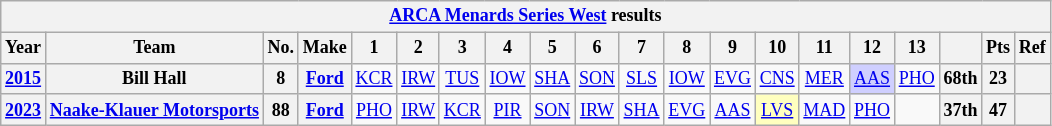<table class="wikitable" style="text-align:center; font-size:75%">
<tr>
<th colspan=23><a href='#'>ARCA Menards Series West</a> results</th>
</tr>
<tr>
<th>Year</th>
<th>Team</th>
<th>No.</th>
<th>Make</th>
<th>1</th>
<th>2</th>
<th>3</th>
<th>4</th>
<th>5</th>
<th>6</th>
<th>7</th>
<th>8</th>
<th>9</th>
<th>10</th>
<th>11</th>
<th>12</th>
<th>13</th>
<th></th>
<th>Pts</th>
<th>Ref</th>
</tr>
<tr>
<th><a href='#'>2015</a></th>
<th>Bill Hall</th>
<th>8</th>
<th><a href='#'>Ford</a></th>
<td><a href='#'>KCR</a></td>
<td><a href='#'>IRW</a></td>
<td><a href='#'>TUS</a></td>
<td><a href='#'>IOW</a></td>
<td><a href='#'>SHA</a></td>
<td><a href='#'>SON</a></td>
<td><a href='#'>SLS</a></td>
<td><a href='#'>IOW</a></td>
<td><a href='#'>EVG</a></td>
<td><a href='#'>CNS</a></td>
<td><a href='#'>MER</a></td>
<td style="background:#CFCFFF;"><a href='#'>AAS</a><br></td>
<td><a href='#'>PHO</a></td>
<th>68th</th>
<th>23</th>
<th></th>
</tr>
<tr>
<th><a href='#'>2023</a></th>
<th><a href='#'>Naake-Klauer Motorsports</a></th>
<th>88</th>
<th><a href='#'>Ford</a></th>
<td><a href='#'>PHO</a></td>
<td><a href='#'>IRW</a></td>
<td><a href='#'>KCR</a></td>
<td><a href='#'>PIR</a></td>
<td><a href='#'>SON</a></td>
<td><a href='#'>IRW</a></td>
<td><a href='#'>SHA</a></td>
<td><a href='#'>EVG</a></td>
<td><a href='#'>AAS</a></td>
<td style="background:#FFFFBF;"><a href='#'>LVS</a><br></td>
<td><a href='#'>MAD</a></td>
<td><a href='#'>PHO</a></td>
<td></td>
<th>37th</th>
<th>47</th>
<th></th>
</tr>
</table>
